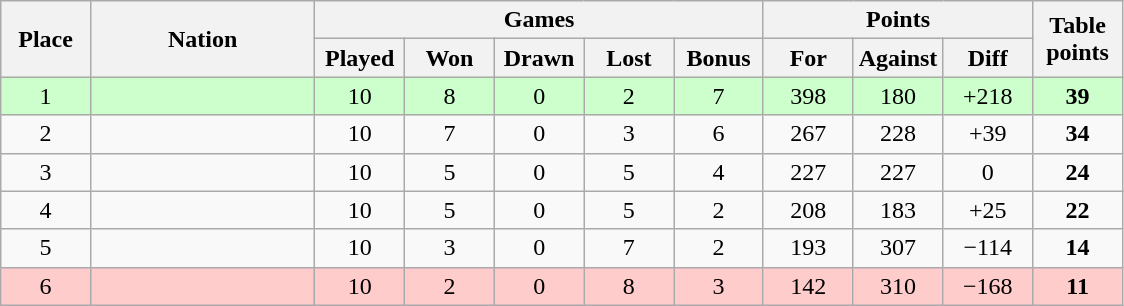<table class="wikitable" style="text-align:center">
<tr>
<th rowspan=2 width="8%">Place</th>
<th rowspan=2 width="20%">Nation</th>
<th colspan=5 width="40%">Games</th>
<th colspan=3 width="24%">Points</th>
<th rowspan=2 width="10%">Table<br>points</th>
</tr>
<tr>
<th width="8%">Played</th>
<th width="8%">Won</th>
<th width="8%">Drawn</th>
<th width="8%">Lost</th>
<th width="8%">Bonus</th>
<th width="8%">For</th>
<th width="8%">Against</th>
<th width="8%">Diff</th>
</tr>
<tr bgcolor="#ccffcc">
<td>1</td>
<td align=left></td>
<td>10</td>
<td>8</td>
<td>0</td>
<td>2</td>
<td>7</td>
<td>398</td>
<td>180</td>
<td>+218</td>
<td><strong>39</strong></td>
</tr>
<tr>
<td>2</td>
<td align=left></td>
<td>10</td>
<td>7</td>
<td>0</td>
<td>3</td>
<td>6</td>
<td>267</td>
<td>228</td>
<td>+39</td>
<td><strong>34</strong></td>
</tr>
<tr>
<td>3</td>
<td align=left></td>
<td>10</td>
<td>5</td>
<td>0</td>
<td>5</td>
<td>4</td>
<td>227</td>
<td>227</td>
<td>0</td>
<td><strong>24</strong></td>
</tr>
<tr>
<td>4</td>
<td align=left></td>
<td>10</td>
<td>5</td>
<td>0</td>
<td>5</td>
<td>2</td>
<td>208</td>
<td>183</td>
<td>+25</td>
<td><strong>22</strong></td>
</tr>
<tr>
<td>5</td>
<td align=left></td>
<td>10</td>
<td>3</td>
<td>0</td>
<td>7</td>
<td>2</td>
<td>193</td>
<td>307</td>
<td>−114</td>
<td><strong>14</strong></td>
</tr>
<tr bgcolor="#ffcccc">
<td>6</td>
<td align=left></td>
<td>10</td>
<td>2</td>
<td>0</td>
<td>8</td>
<td>3</td>
<td>142</td>
<td>310</td>
<td>−168</td>
<td><strong>11</strong></td>
</tr>
</table>
